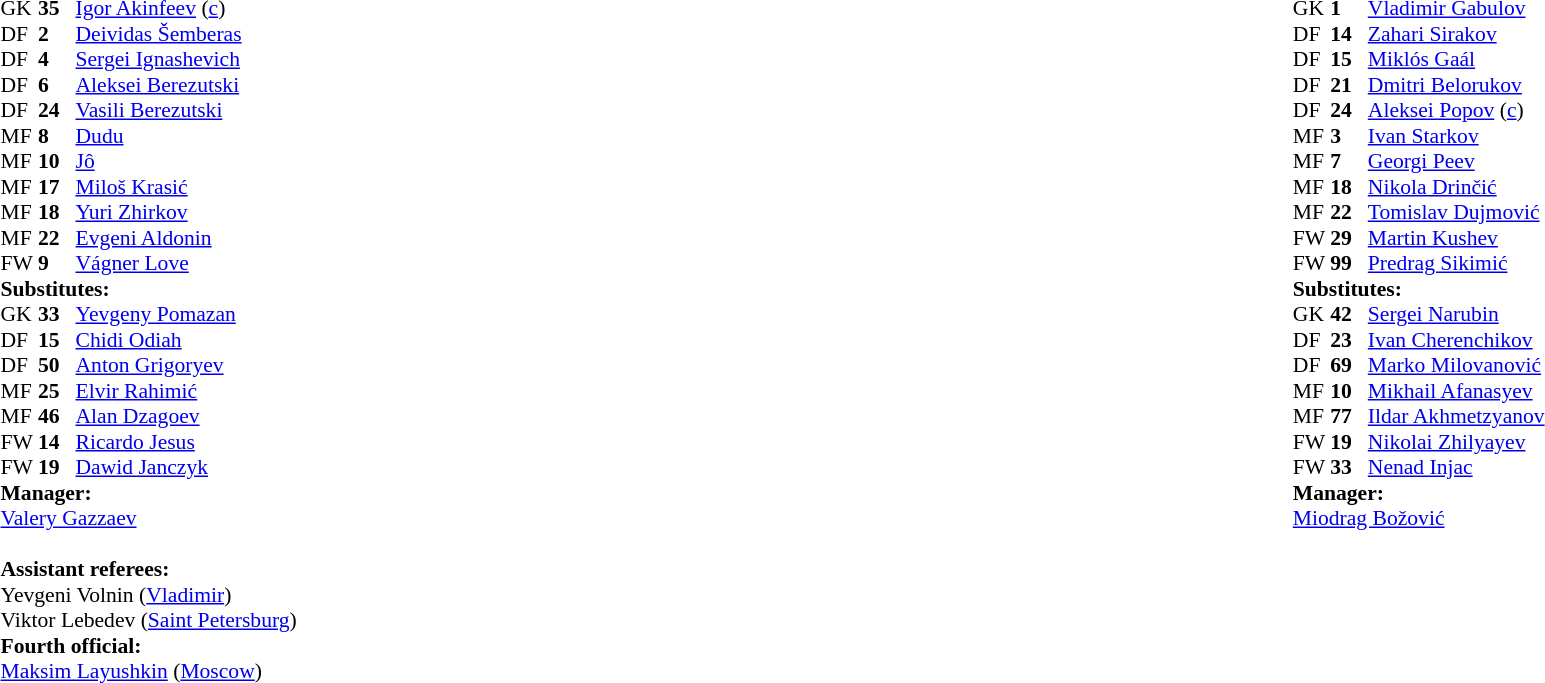<table width="100%">
<tr>
<td valign="top" width="50%"><br><table style="font-size: 90%" cellspacing="0" cellpadding="0">
<tr>
<td colspan="4"></td>
</tr>
<tr>
<th width=25></th>
<th width=25></th>
</tr>
<tr>
<td>GK</td>
<td><strong>35</strong></td>
<td> <a href='#'>Igor Akinfeev</a> (<a href='#'>c</a>)</td>
</tr>
<tr>
<td>DF</td>
<td><strong>2</strong></td>
<td> <a href='#'>Deividas Šemberas</a></td>
</tr>
<tr>
<td>DF</td>
<td><strong>4</strong></td>
<td> <a href='#'>Sergei Ignashevich</a></td>
<td></td>
</tr>
<tr>
<td>DF</td>
<td><strong>6</strong></td>
<td> <a href='#'>Aleksei Berezutski</a></td>
</tr>
<tr>
<td>DF</td>
<td><strong>24</strong></td>
<td> <a href='#'>Vasili Berezutski</a></td>
</tr>
<tr>
<td>MF</td>
<td><strong>8</strong></td>
<td> <a href='#'>Dudu</a></td>
<td></td>
<td></td>
</tr>
<tr>
<td>MF</td>
<td><strong>10</strong></td>
<td> <a href='#'>Jô</a></td>
</tr>
<tr>
<td>MF</td>
<td><strong>17</strong></td>
<td> <a href='#'>Miloš Krasić</a></td>
<td></td>
</tr>
<tr>
<td>MF</td>
<td><strong>18</strong></td>
<td> <a href='#'>Yuri Zhirkov</a></td>
<td></td>
</tr>
<tr>
<td>MF</td>
<td><strong>22</strong></td>
<td> <a href='#'>Evgeni Aldonin</a></td>
<td></td>
</tr>
<tr>
<td>FW</td>
<td><strong>9</strong></td>
<td> <a href='#'>Vágner Love</a></td>
</tr>
<tr>
<td colspan=3><strong>Substitutes:</strong></td>
</tr>
<tr>
<td>GK</td>
<td><strong>33</strong></td>
<td> <a href='#'>Yevgeny Pomazan</a></td>
</tr>
<tr>
<td>DF</td>
<td><strong>15</strong></td>
<td> <a href='#'>Chidi Odiah</a></td>
</tr>
<tr>
<td>DF</td>
<td><strong>50</strong></td>
<td> <a href='#'>Anton Grigoryev</a></td>
</tr>
<tr>
<td>MF</td>
<td><strong>25</strong></td>
<td> <a href='#'>Elvir Rahimić</a></td>
<td></td>
</tr>
<tr>
<td>MF</td>
<td><strong>46</strong></td>
<td> <a href='#'>Alan Dzagoev</a></td>
<td></td>
</tr>
<tr>
<td>FW</td>
<td><strong>14</strong></td>
<td> <a href='#'>Ricardo Jesus</a></td>
</tr>
<tr>
<td>FW</td>
<td><strong>19</strong></td>
<td> <a href='#'>Dawid Janczyk</a></td>
<td></td>
</tr>
<tr>
<td colspan=3><strong>Manager:</strong></td>
</tr>
<tr>
<td colspan=4> <a href='#'>Valery Gazzaev</a><br><br><strong>Assistant referees:</strong><br>Yevgeni Volnin (<a href='#'>Vladimir</a>)<br>Viktor Lebedev (<a href='#'>Saint Petersburg</a>)
<br><strong>Fourth official:</strong><br><a href='#'>Maksim Layushkin</a> (<a href='#'>Moscow</a>)</td>
</tr>
</table>
</td>
<td></td>
<td valign="top" width="50%"><br><table style="font-size: 90%" cellspacing="0" cellpadding="0" align=center>
<tr>
<td colspan="4"></td>
</tr>
<tr>
<th width=25></th>
<th width=25></th>
</tr>
<tr>
<td>GK</td>
<td><strong>1</strong></td>
<td> <a href='#'>Vladimir Gabulov</a></td>
</tr>
<tr>
<td>DF</td>
<td><strong>14</strong></td>
<td> <a href='#'>Zahari Sirakov</a></td>
<td></td>
</tr>
<tr>
<td>DF</td>
<td><strong>15</strong></td>
<td> <a href='#'>Miklós Gaál</a></td>
</tr>
<tr>
<td>DF</td>
<td><strong>21</strong></td>
<td> <a href='#'>Dmitri Belorukov</a></td>
<td></td>
</tr>
<tr>
<td>DF</td>
<td><strong>24</strong></td>
<td> <a href='#'>Aleksei Popov</a>  (<a href='#'>c</a>)</td>
</tr>
<tr>
<td>MF</td>
<td><strong>3</strong></td>
<td> <a href='#'>Ivan Starkov</a></td>
<td></td>
</tr>
<tr>
<td>MF</td>
<td><strong>7</strong></td>
<td> <a href='#'>Georgi Peev</a></td>
<td></td>
<td></td>
</tr>
<tr>
<td>MF</td>
<td><strong>18</strong></td>
<td> <a href='#'>Nikola Drinčić</a></td>
</tr>
<tr>
<td>MF</td>
<td><strong>22</strong></td>
<td> <a href='#'>Tomislav Dujmović</a></td>
</tr>
<tr>
<td>FW</td>
<td><strong>29</strong></td>
<td> <a href='#'>Martin Kushev</a></td>
</tr>
<tr>
<td>FW</td>
<td><strong>99</strong></td>
<td> <a href='#'>Predrag Sikimić</a></td>
<td></td>
</tr>
<tr>
<td colspan=3><strong>Substitutes:</strong></td>
</tr>
<tr>
<td>GK</td>
<td><strong>42</strong></td>
<td> <a href='#'>Sergei Narubin</a></td>
</tr>
<tr>
<td>DF</td>
<td><strong>23</strong></td>
<td> <a href='#'>Ivan Cherenchikov</a></td>
<td></td>
</tr>
<tr>
<td>DF</td>
<td><strong>69</strong></td>
<td> <a href='#'>Marko Milovanović</a></td>
</tr>
<tr>
<td>MF</td>
<td><strong>10</strong></td>
<td> <a href='#'>Mikhail Afanasyev</a></td>
<td></td>
</tr>
<tr>
<td>MF</td>
<td><strong>77</strong></td>
<td> <a href='#'>Ildar Akhmetzyanov</a></td>
</tr>
<tr>
<td>FW</td>
<td><strong>19</strong></td>
<td> <a href='#'>Nikolai Zhilyayev</a></td>
</tr>
<tr>
<td>FW</td>
<td><strong>33</strong></td>
<td> <a href='#'>Nenad Injac</a></td>
<td></td>
<td></td>
</tr>
<tr>
<td colspan=3><strong>Manager:</strong></td>
</tr>
<tr>
<td colspan=4> <a href='#'>Miodrag Božović</a></td>
</tr>
<tr>
</tr>
</table>
</td>
</tr>
</table>
